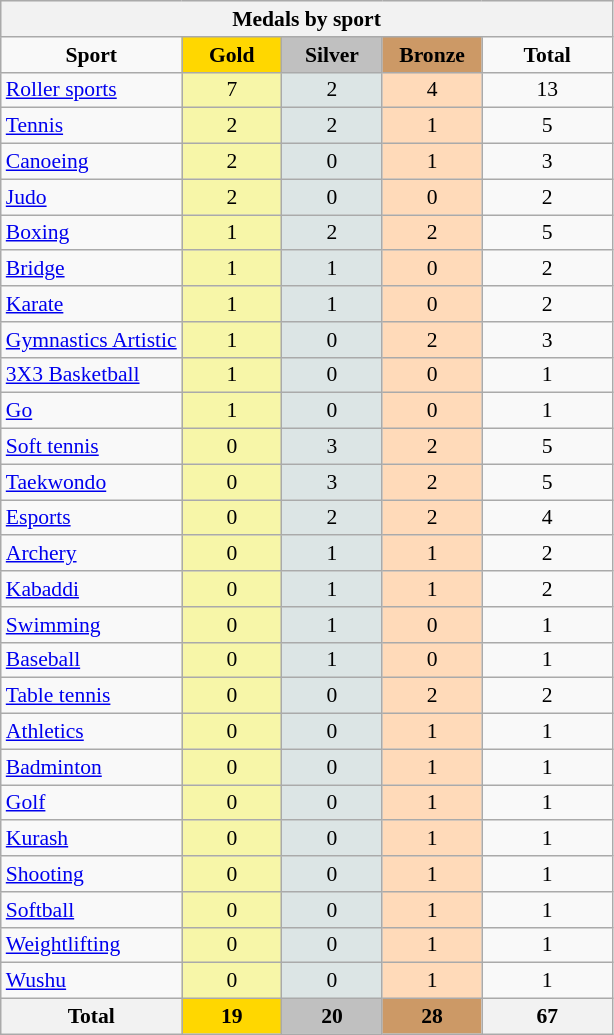<table class = "wikitable"style = "font-size:90%; text-align:center;">
<tr style = "background:#efefef;">
<th colspan=  5>Medals by sport</th>
</tr>
<tr>
<td><strong>Sport</strong></td>
<td width = 60 style = "background:gold;"><strong>Gold </strong></td>
<td width = 60 style ="background:silver;"><strong>Silver </strong></td>
<td width = 60 style ="background:#c96;"><strong>Bronze </strong></td>
<td width = 80><strong>Total</strong></td>
</tr>
<tr>
<td align = left> <a href='#'>Roller sports</a></td>
<td style = "background:#F7F6A8;">7</td>
<td style = "background:#DCE5E5;">2</td>
<td style = "background:#FFDAB9;">4</td>
<td>13</td>
</tr>
<tr>
<td align =  left> <a href='#'>Tennis</a></td>
<td style = "background:#F7F6A8;">2</td>
<td style = "background:#DCE5E5;">2</td>
<td style = "background:#FFDAB9;">1</td>
<td>5</td>
</tr>
<tr>
<td align = left> <a href='#'>Canoeing</a></td>
<td style = "background:#F7F6A8;">2</td>
<td style = "background:#DCE5E5;">0</td>
<td style = "background:#FFDAB9;">1</td>
<td>3</td>
</tr>
<tr>
<td align = left> <a href='#'>Judo</a></td>
<td style = "background:#F7F6A8;">2</td>
<td style = "background:#DCE5E5;">0</td>
<td style = "background:#FFDAB9;">0</td>
<td>2</td>
</tr>
<tr>
<td align = left> <a href='#'>Boxing</a></td>
<td style = "background:#F7F6A8;">1</td>
<td style = "background:#DCE5E5;">2</td>
<td style = "background:#FFDAB9;">2</td>
<td>5</td>
</tr>
<tr>
<td align = left> <a href='#'>Bridge</a></td>
<td style = "background:#F7F6A8;">1</td>
<td style = "background:#DCE5E5;">1</td>
<td style = "background:#FFDAB9;">0</td>
<td>2</td>
</tr>
<tr>
<td align = left> <a href='#'>Karate</a></td>
<td style = "background:#F7F6A8;">1</td>
<td style = "background:#DCE5E5;">1</td>
<td style = "background:#FFDAB9;">0</td>
<td>2</td>
</tr>
<tr>
<td align = left> <a href='#'>Gymnastics Artistic</a></td>
<td style = "background:#F7F6A8;">1</td>
<td style = "background:#DCE5E5;">0</td>
<td style = "background:#FFDAB9;">2</td>
<td>3</td>
</tr>
<tr>
<td align = left> <a href='#'>3X3 Basketball</a></td>
<td style = "background:#F7F6A8;">1</td>
<td style = "background:#DCE5E5;">0</td>
<td style = "background:#FFDAB9;">0</td>
<td>1</td>
</tr>
<tr>
<td align = left> <a href='#'>Go</a></td>
<td style = "background:#F7F6A8;">1</td>
<td style = "background:#DCE5E5;">0</td>
<td style = "background:#FFDAB9;">0</td>
<td>1</td>
</tr>
<tr>
<td align =  left> <a href='#'>Soft tennis</a></td>
<td style = "background:#F7F6A8;">0</td>
<td style = "background:#DCE5E5;">3</td>
<td style = "background:#FFDAB9;">2</td>
<td>5</td>
</tr>
<tr>
<td align = left> <a href='#'>Taekwondo</a></td>
<td style = "background:#F7F6A8;">0</td>
<td style = "background:#DCE5E5;">3</td>
<td style = "background:#FFDAB9;">2</td>
<td>5</td>
</tr>
<tr>
<td align = left> <a href='#'>Esports</a></td>
<td style = "background:#F7F6A8;">0</td>
<td style = "background:#DCE5E5;">2</td>
<td style = "background:#FFDAB9;">2</td>
<td>4</td>
</tr>
<tr>
<td align = left> <a href='#'>Archery</a></td>
<td style = "background:#F7F6A8;">0</td>
<td style = "background:#DCE5E5;">1</td>
<td style = "background:#FFDAB9;">1</td>
<td>2</td>
</tr>
<tr>
<td align = left> <a href='#'>Kabaddi</a></td>
<td style = "background:#F7F6A8;">0</td>
<td style = "background:#DCE5E5;">1</td>
<td style = "background:#FFDAB9;">1</td>
<td>2</td>
</tr>
<tr>
<td align = left> <a href='#'>Swimming</a></td>
<td style = "background:#F7F6A8;">0</td>
<td style = "background:#DCE5E5;">1</td>
<td style = "background:#FFDAB9;">0</td>
<td>1</td>
</tr>
<tr>
<td align = left> <a href='#'>Baseball</a></td>
<td style = "background:#F7F6A8;">0</td>
<td style = "background:#DCE5E5;">1</td>
<td style = "background:#FFDAB9;">0</td>
<td>1</td>
</tr>
<tr>
<td align = left> <a href='#'>Table tennis</a></td>
<td style = "background:#F7F6A8;">0</td>
<td style = "background:#DCE5E5;">0</td>
<td style = "background:#FFDAB9;">2</td>
<td>2</td>
</tr>
<tr>
<td align = left> <a href='#'>Athletics</a></td>
<td style = "background:#F7F6A8;">0</td>
<td style = "background:#DCE5E5;">0</td>
<td style = "background:#FFDAB9;">1</td>
<td>1</td>
</tr>
<tr>
<td align = left> <a href='#'>Badminton</a></td>
<td style = "background:#F7F6A8;">0</td>
<td style = "background:#DCE5E5;">0</td>
<td style = "background:#FFDAB9;">1</td>
<td>1</td>
</tr>
<tr>
<td align = left> <a href='#'>Golf</a></td>
<td style = "background:#F7F6A8;">0</td>
<td style = "background:#DCE5E5;">0</td>
<td style = "background:#FFDAB9;">1</td>
<td>1</td>
</tr>
<tr>
<td align = left> <a href='#'>Kurash</a></td>
<td style = "background:#F7F6A8;">0</td>
<td style = "background:#DCE5E5;">0</td>
<td style = "background:#FFDAB9;">1</td>
<td>1</td>
</tr>
<tr>
<td align = left> <a href='#'>Shooting</a></td>
<td style = "background:#F7F6A8;">0</td>
<td style = "background:#DCE5E5;">0</td>
<td style = "background:#FFDAB9;">1</td>
<td>1</td>
</tr>
<tr>
<td align = left> <a href='#'>Softball</a></td>
<td style = "background:#F7F6A8;">0</td>
<td style = "background:#DCE5E5;">0</td>
<td style = "background:#FFDAB9;">1</td>
<td>1</td>
</tr>
<tr>
<td align = left> <a href='#'>Weightlifting</a></td>
<td style = "background:#F7F6A8;">0</td>
<td style = "background:#DCE5E5;">0</td>
<td style = "background:#FFDAB9;">1</td>
<td>1</td>
</tr>
<tr>
<td align = left> <a href='#'>Wushu</a></td>
<td style = "background:#F7F6A8;">0</td>
<td style = "background:#DCE5E5;">0</td>
<td style = "background:#FFDAB9;">1</td>
<td>1</td>
</tr>
<tr>
<th>Total</th>
<th style = "background:gold;">19</th>
<th style = "background:silver;">20</th>
<th style = "background:#c96;">28</th>
<th>67</th>
</tr>
</table>
